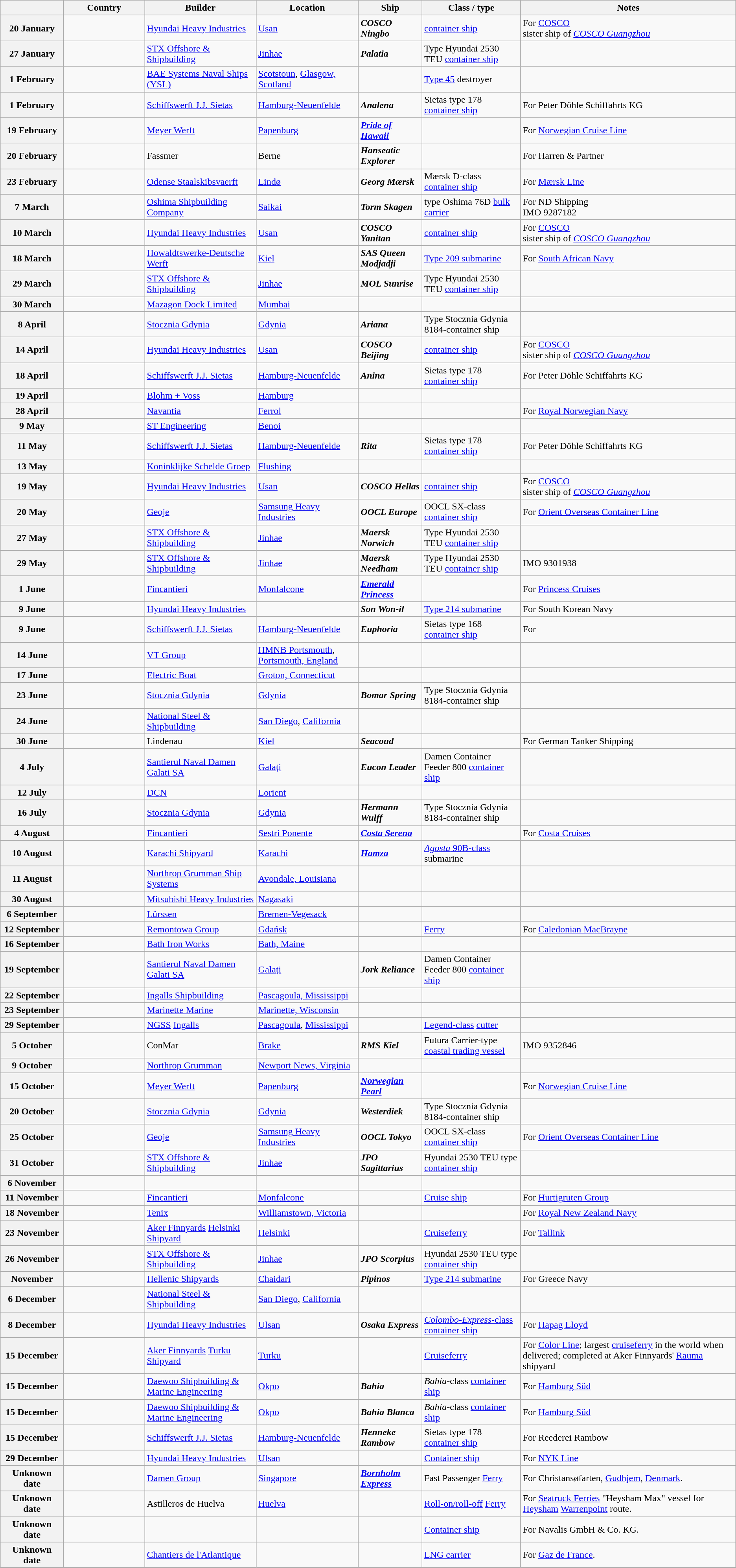<table Class="wikitable sortable">
<tr>
<th width="100"></th>
<th width="130">Country</th>
<th>Builder</th>
<th>Location</th>
<th>Ship</th>
<th>Class / type</th>
<th>Notes</th>
</tr>
<tr>
<th>20 January</th>
<td></td>
<td><a href='#'>Hyundai Heavy Industries</a></td>
<td><a href='#'>Usan</a></td>
<td><strong><em>COSCO Ningbo</em></strong></td>
<td><a href='#'>container ship</a></td>
<td>For <a href='#'>COSCO</a><br>sister ship of <em><a href='#'>COSCO Guangzhou</a></em></td>
</tr>
<tr>
<th>27 January</th>
<td></td>
<td><a href='#'>STX Offshore & Shipbuilding</a></td>
<td><a href='#'>Jinhae</a></td>
<td><strong><em>Palatia</em></strong></td>
<td>Type Hyundai 2530 TEU <a href='#'>container ship</a></td>
<td></td>
</tr>
<tr>
<th>1 February</th>
<td></td>
<td><a href='#'>BAE Systems Naval Ships (YSL)</a></td>
<td><a href='#'>Scotstoun</a>, <a href='#'>Glasgow, Scotland</a></td>
<td><strong></strong></td>
<td><a href='#'>Type 45</a> destroyer</td>
<td></td>
</tr>
<tr>
<th>1 February</th>
<td></td>
<td><a href='#'>Schiffswerft J.J. Sietas</a></td>
<td><a href='#'>Hamburg-Neuenfelde</a></td>
<td><strong><em>Analena</em></strong></td>
<td>Sietas type 178 <a href='#'>container ship</a></td>
<td>For Peter Döhle Schiffahrts KG</td>
</tr>
<tr>
<th>19 February</th>
<td></td>
<td><a href='#'>Meyer Werft</a></td>
<td><a href='#'>Papenburg</a></td>
<td><strong><em><a href='#'>Pride of Hawaii</a></em></strong></td>
<td></td>
<td>For <a href='#'>Norwegian Cruise Line</a></td>
</tr>
<tr>
<th>20 February</th>
<td></td>
<td>Fassmer</td>
<td>Berne</td>
<td><strong><em>Hanseatic Explorer</em></strong></td>
<td></td>
<td>For Harren & Partner</td>
</tr>
<tr>
<th>23 February</th>
<td></td>
<td><a href='#'>Odense Staalskibsvaerft</a></td>
<td><a href='#'>Lindø</a></td>
<td><strong><em>Georg Mærsk</em></strong></td>
<td>Mærsk	D-class <a href='#'>container ship</a></td>
<td>For <a href='#'>Mærsk Line</a></td>
</tr>
<tr>
<th>7 March</th>
<td></td>
<td><a href='#'>Oshima Shipbuilding Company</a></td>
<td><a href='#'>Saikai</a></td>
<td><strong><em>Torm Skagen</em></strong></td>
<td>type Oshima 76D <a href='#'>bulk carrier</a></td>
<td>For ND Shipping<br>IMO 9287182</td>
</tr>
<tr>
<th>10 March</th>
<td></td>
<td><a href='#'>Hyundai Heavy Industries</a></td>
<td><a href='#'>Usan</a></td>
<td><strong><em>COSCO Yanitan</em></strong></td>
<td><a href='#'>container ship</a></td>
<td>For <a href='#'>COSCO</a><br>sister ship of <em><a href='#'>COSCO Guangzhou</a></em></td>
</tr>
<tr>
<th>18 March</th>
<td></td>
<td><a href='#'>Howaldtswerke-Deutsche Werft</a></td>
<td><a href='#'>Kiel</a></td>
<td><strong><em>SAS Queen Modjadji</em></strong></td>
<td><a href='#'>Type 209 submarine</a></td>
<td>For <a href='#'>South African Navy</a></td>
</tr>
<tr>
<th>29 March</th>
<td></td>
<td><a href='#'>STX Offshore & Shipbuilding</a></td>
<td><a href='#'>Jinhae</a></td>
<td><strong><em>MOL Sunrise</em></strong></td>
<td>Type Hyundai 2530 TEU <a href='#'>container ship</a></td>
<td></td>
</tr>
<tr>
<th>30 March</th>
<td></td>
<td><a href='#'>Mazagon Dock Limited</a></td>
<td><a href='#'>Mumbai</a></td>
<td><strong></strong></td>
<td></td>
<td></td>
</tr>
<tr>
<th>8 April</th>
<td></td>
<td><a href='#'>Stocznia Gdynia</a></td>
<td><a href='#'>Gdynia</a></td>
<td><strong><em>Ariana</em></strong></td>
<td>Type Stocznia Gdynia 8184-container ship</td>
<td></td>
</tr>
<tr>
<th>14 April</th>
<td></td>
<td><a href='#'>Hyundai Heavy Industries</a></td>
<td><a href='#'>Usan</a></td>
<td><strong><em>COSCO Beijing</em></strong></td>
<td><a href='#'>container ship</a></td>
<td>For <a href='#'>COSCO</a><br>sister ship of <em><a href='#'>COSCO Guangzhou</a></em></td>
</tr>
<tr>
<th>18 April</th>
<td></td>
<td><a href='#'>Schiffswerft J.J. Sietas</a></td>
<td><a href='#'>Hamburg-Neuenfelde</a></td>
<td><strong><em>Anina</em></strong></td>
<td>Sietas type 178 <a href='#'>container ship</a></td>
<td>For Peter Döhle Schiffahrts KG</td>
</tr>
<tr>
<th>19 April</th>
<td></td>
<td><a href='#'>Blohm + Voss</a></td>
<td><a href='#'>Hamburg</a></td>
<td><strong></strong></td>
<td></td>
<td></td>
</tr>
<tr>
<th>28 April</th>
<td></td>
<td><a href='#'>Navantia</a></td>
<td><a href='#'>Ferrol</a></td>
<td><strong></strong></td>
<td></td>
<td>For <a href='#'>Royal Norwegian Navy</a></td>
</tr>
<tr>
<th>9 May</th>
<td></td>
<td><a href='#'>ST Engineering</a></td>
<td><a href='#'>Benoi</a></td>
<td><strong></strong></td>
<td></td>
<td></td>
</tr>
<tr>
<th>11 May</th>
<td></td>
<td><a href='#'>Schiffswerft J.J. Sietas</a></td>
<td><a href='#'>Hamburg-Neuenfelde</a></td>
<td><strong><em>Rita</em></strong></td>
<td>Sietas type 178 <a href='#'>container ship</a></td>
<td>For Peter Döhle Schiffahrts KG</td>
</tr>
<tr>
<th>13 May</th>
<td></td>
<td><a href='#'>Koninklijke Schelde Groep</a></td>
<td><a href='#'>Flushing</a></td>
<td><strong></strong></td>
<td></td>
<td></td>
</tr>
<tr>
<th>19 May</th>
<td></td>
<td><a href='#'>Hyundai Heavy Industries</a></td>
<td><a href='#'>Usan</a></td>
<td><strong><em>COSCO Hellas</em></strong></td>
<td><a href='#'>container ship</a></td>
<td>For <a href='#'>COSCO</a><br>sister ship of <em><a href='#'>COSCO Guangzhou</a></em></td>
</tr>
<tr>
<th>20 May</th>
<td></td>
<td><a href='#'>Geoje</a></td>
<td><a href='#'>Samsung Heavy Industries</a></td>
<td><strong><em>OOCL Europe</em></strong></td>
<td>OOCL SX-class <a href='#'>container ship</a></td>
<td>For <a href='#'>Orient Overseas Container Line</a></td>
</tr>
<tr>
<th>27 May</th>
<td></td>
<td><a href='#'>STX Offshore & Shipbuilding</a></td>
<td><a href='#'>Jinhae</a></td>
<td><strong><em>Maersk Norwich</em></strong></td>
<td>Type Hyundai 2530 TEU <a href='#'>container ship</a></td>
<td></td>
</tr>
<tr>
<th>29 May</th>
<td></td>
<td><a href='#'>STX Offshore & Shipbuilding</a></td>
<td><a href='#'>Jinhae</a></td>
<td><strong><em>Maersk Needham</em></strong></td>
<td>Type Hyundai 2530 TEU <a href='#'>container ship</a></td>
<td>IMO 9301938</td>
</tr>
<tr>
<th>1 June</th>
<td></td>
<td><a href='#'>Fincantieri</a></td>
<td><a href='#'>Monfalcone</a></td>
<td><strong><em><a href='#'>Emerald Princess</a></em></strong></td>
<td></td>
<td>For <a href='#'>Princess Cruises</a></td>
</tr>
<tr>
<th>9 June</th>
<td></td>
<td><a href='#'>Hyundai Heavy Industries</a></td>
<td></td>
<td><strong><em>Son Won-il</em></strong></td>
<td><a href='#'>Type 214 submarine</a></td>
<td>For South Korean Navy</td>
</tr>
<tr>
<th>9 June</th>
<td></td>
<td><a href='#'>Schiffswerft J.J. Sietas</a></td>
<td><a href='#'>Hamburg-Neuenfelde</a></td>
<td><strong><em>Euphoria</em></strong></td>
<td>Sietas type 168 <a href='#'>container ship</a></td>
<td>For </td>
</tr>
<tr>
<th>14 June</th>
<td></td>
<td><a href='#'>VT Group</a></td>
<td><a href='#'>HMNB Portsmouth</a>, <a href='#'>Portsmouth, England</a></td>
<td><strong></strong></td>
<td></td>
<td></td>
</tr>
<tr>
<th>17 June</th>
<td></td>
<td><a href='#'>Electric Boat</a></td>
<td><a href='#'>Groton, Connecticut</a></td>
<td><strong></strong></td>
<td></td>
<td></td>
</tr>
<tr>
<th>23 June</th>
<td></td>
<td><a href='#'>Stocznia Gdynia</a></td>
<td><a href='#'>Gdynia</a></td>
<td><strong><em>Bomar Spring</em></strong></td>
<td>Type Stocznia Gdynia 8184-container ship</td>
<td></td>
</tr>
<tr>
<th>24 June</th>
<td></td>
<td><a href='#'>National Steel & Shipbuilding</a></td>
<td><a href='#'>San Diego</a>, <a href='#'>California</a></td>
<td><strong></strong></td>
<td></td>
<td></td>
</tr>
<tr>
<th>30 June</th>
<td></td>
<td>Lindenau</td>
<td><a href='#'>Kiel</a></td>
<td><strong><em>Seacoud</em></strong></td>
<td></td>
<td>For German Tanker Shipping</td>
</tr>
<tr>
<th>4 July</th>
<td></td>
<td><a href='#'>Santierul Naval Damen Galati SA</a></td>
<td><a href='#'>Galați</a></td>
<td><strong><em>Eucon Leader</em></strong></td>
<td>Damen Container Feeder 800 <a href='#'>container ship</a></td>
<td></td>
</tr>
<tr>
<th>12 July</th>
<td></td>
<td><a href='#'>DCN</a></td>
<td><a href='#'>Lorient</a></td>
<td><strong></strong></td>
<td></td>
<td></td>
</tr>
<tr>
<th>16 July</th>
<td></td>
<td><a href='#'>Stocznia Gdynia</a></td>
<td><a href='#'>Gdynia</a></td>
<td><strong><em>Hermann Wulff</em></strong></td>
<td>Type Stocznia Gdynia 8184-container ship</td>
<td></td>
</tr>
<tr>
<th>4 August</th>
<td></td>
<td><a href='#'>Fincantieri</a></td>
<td><a href='#'>Sestri Ponente</a></td>
<td><strong><em><a href='#'>Costa Serena</a></em></strong></td>
<td></td>
<td>For <a href='#'>Costa Cruises</a></td>
</tr>
<tr>
<th>10 August</th>
<td></td>
<td><a href='#'>Karachi Shipyard</a></td>
<td><a href='#'>Karachi</a></td>
<td><a href='#'><strong><em>Hamza</em></strong></a></td>
<td><a href='#'><em>Agosta</em> 90B-class</a> submarine</td>
<td></td>
</tr>
<tr>
<th>11 August</th>
<td></td>
<td><a href='#'>Northrop Grumman Ship Systems</a></td>
<td><a href='#'>Avondale, Louisiana</a></td>
<td><strong></strong></td>
<td></td>
<td></td>
</tr>
<tr>
<th>30 August</th>
<td></td>
<td><a href='#'>Mitsubishi Heavy Industries</a></td>
<td><a href='#'>Nagasaki</a></td>
<td><strong></strong></td>
<td></td>
<td></td>
</tr>
<tr>
<th>6 September</th>
<td></td>
<td><a href='#'>Lürssen</a></td>
<td><a href='#'>Bremen-Vegesack</a></td>
<td><strong></strong></td>
<td></td>
<td></td>
</tr>
<tr>
<th>12 September</th>
<td></td>
<td><a href='#'>Remontowa Group</a></td>
<td><a href='#'>Gdańsk</a></td>
<td><strong></strong></td>
<td><a href='#'>Ferry</a></td>
<td>For <a href='#'>Caledonian MacBrayne</a></td>
</tr>
<tr>
<th>16 September</th>
<td></td>
<td><a href='#'>Bath Iron Works</a></td>
<td><a href='#'>Bath, Maine</a></td>
<td><strong></strong></td>
<td></td>
<td></td>
</tr>
<tr>
<th>19 September</th>
<td></td>
<td><a href='#'>Santierul Naval Damen Galati SA</a></td>
<td><a href='#'>Galați</a></td>
<td><strong><em>Jork Reliance</em></strong></td>
<td>Damen Container Feeder 800 <a href='#'>container ship</a></td>
<td></td>
</tr>
<tr>
<th>22 September</th>
<td></td>
<td><a href='#'>Ingalls Shipbuilding</a></td>
<td><a href='#'>Pascagoula, Mississippi</a></td>
<td><strong></strong></td>
<td></td>
<td></td>
</tr>
<tr>
<th>23 September</th>
<td></td>
<td><a href='#'>Marinette Marine</a></td>
<td><a href='#'>Marinette, Wisconsin</a></td>
<td><strong></strong></td>
<td></td>
<td></td>
</tr>
<tr>
<th>29 September</th>
<td></td>
<td><a href='#'>NGSS</a> <a href='#'>Ingalls</a></td>
<td><a href='#'>Pascagoula</a>, <a href='#'>Mississippi</a></td>
<td><strong></strong></td>
<td><a href='#'>Legend-class</a> <a href='#'>cutter</a></td>
<td></td>
</tr>
<tr>
<th>5 October</th>
<td></td>
<td>ConMar</td>
<td><a href='#'>Brake</a></td>
<td><strong><em>RMS Kiel</em></strong></td>
<td>Futura Carrier-type <a href='#'>coastal trading vessel</a></td>
<td>IMO 9352846</td>
</tr>
<tr>
<th>9 October</th>
<td></td>
<td><a href='#'>Northrop Grumman</a></td>
<td><a href='#'>Newport News, Virginia</a></td>
<td><strong></strong></td>
<td></td>
<td></td>
</tr>
<tr>
<th>15 October</th>
<td></td>
<td><a href='#'>Meyer Werft</a></td>
<td><a href='#'>Papenburg</a></td>
<td><strong><em><a href='#'>Norwegian Pearl</a></em></strong></td>
<td></td>
<td>For <a href='#'>Norwegian Cruise Line</a></td>
</tr>
<tr>
<th>20 October</th>
<td></td>
<td><a href='#'>Stocznia Gdynia</a></td>
<td><a href='#'>Gdynia</a></td>
<td><strong><em>Westerdiek</em></strong></td>
<td>Type Stocznia Gdynia 8184-container ship</td>
<td></td>
</tr>
<tr>
<th>25 October</th>
<td></td>
<td><a href='#'>Geoje</a></td>
<td><a href='#'>Samsung Heavy Industries</a></td>
<td><strong><em>OOCL Tokyo</em></strong></td>
<td>OOCL SX-class <a href='#'>container ship</a></td>
<td>For <a href='#'>Orient Overseas Container Line</a></td>
</tr>
<tr>
<th>31 October</th>
<td></td>
<td><a href='#'>STX Offshore & Shipbuilding</a></td>
<td><a href='#'>Jinhae</a></td>
<td><strong><em>JPO Sagittarius</em></strong></td>
<td>Hyundai 2530 TEU type <a href='#'>container ship</a></td>
<td></td>
</tr>
<tr>
<th>6 November</th>
<td></td>
<td></td>
<td></td>
<td><strong></strong></td>
<td></td>
<td></td>
</tr>
<tr>
<th>11 November</th>
<td></td>
<td><a href='#'>Fincantieri</a></td>
<td><a href='#'>Monfalcone</a></td>
<td><strong></strong></td>
<td><a href='#'>Cruise ship</a></td>
<td>For <a href='#'>Hurtigruten Group</a></td>
</tr>
<tr>
<th>18 November</th>
<td></td>
<td><a href='#'>Tenix</a></td>
<td><a href='#'>Williamstown, Victoria</a></td>
<td><strong></strong></td>
<td></td>
<td>For <a href='#'>Royal New Zealand Navy</a></td>
</tr>
<tr>
<th>23 November</th>
<td></td>
<td><a href='#'>Aker Finnyards</a> <a href='#'>Helsinki Shipyard</a></td>
<td><a href='#'>Helsinki</a></td>
<td><strong></strong></td>
<td><a href='#'>Cruiseferry</a></td>
<td>For <a href='#'>Tallink</a></td>
</tr>
<tr>
<th>26 November</th>
<td></td>
<td><a href='#'>STX Offshore & Shipbuilding</a></td>
<td><a href='#'>Jinhae</a></td>
<td><strong><em>JPO Scorpius</em></strong></td>
<td>Hyundai 2530 TEU type <a href='#'>container ship</a></td>
<td></td>
</tr>
<tr>
<th>November</th>
<td></td>
<td><a href='#'>Hellenic Shipyards</a></td>
<td><a href='#'>Chaidari</a></td>
<td><strong><em>Pipinos</em></strong></td>
<td><a href='#'>Type 214 submarine</a></td>
<td>For Greece Navy</td>
</tr>
<tr>
<th>6 December</th>
<td></td>
<td><a href='#'>National Steel & Shipbuilding</a></td>
<td><a href='#'>San Diego</a>, <a href='#'>California</a></td>
<td><strong></strong></td>
<td></td>
<td></td>
</tr>
<tr>
<th>8 December</th>
<td></td>
<td><a href='#'>Hyundai Heavy Industries</a></td>
<td><a href='#'>Ulsan</a></td>
<td><strong><em>Osaka Express</em></strong></td>
<td><a href='#'><em>Colombo-Express</em>-class</a> <a href='#'>container ship</a></td>
<td>For <a href='#'>Hapag Lloyd</a></td>
</tr>
<tr>
<th>15 December</th>
<td></td>
<td><a href='#'>Aker Finnyards</a> <a href='#'>Turku Shipyard</a></td>
<td><a href='#'>Turku</a></td>
<td><strong></strong></td>
<td><a href='#'>Cruiseferry</a></td>
<td>For <a href='#'>Color Line</a>; largest <a href='#'>cruiseferry</a> in the world when delivered; completed at Aker Finnyards' <a href='#'>Rauma</a> shipyard</td>
</tr>
<tr>
<th>15 December</th>
<td></td>
<td><a href='#'>Daewoo Shipbuilding & Marine Engineering</a></td>
<td><a href='#'>Okpo</a></td>
<td><strong><em>Bahia</em></strong></td>
<td><em>Bahia</em>-class <a href='#'>container ship</a></td>
<td>For <a href='#'>Hamburg Süd</a></td>
</tr>
<tr>
<th>15 December</th>
<td></td>
<td><a href='#'>Daewoo Shipbuilding & Marine Engineering</a></td>
<td><a href='#'>Okpo</a></td>
<td><strong><em>Bahia Blanca</em></strong></td>
<td><em>Bahia</em>-class <a href='#'>container ship</a></td>
<td>For <a href='#'>Hamburg Süd</a></td>
</tr>
<tr>
<th>15 December</th>
<td></td>
<td><a href='#'>Schiffswerft J.J. Sietas</a></td>
<td><a href='#'>Hamburg-Neuenfelde</a></td>
<td><strong><em>Henneke Rambow</em></strong></td>
<td>Sietas type 178 <a href='#'>container ship</a></td>
<td>For Reederei Rambow</td>
</tr>
<tr>
<th>29 December</th>
<td></td>
<td><a href='#'>Hyundai Heavy Industries</a></td>
<td><a href='#'>Ulsan</a></td>
<td><strong></strong></td>
<td><a href='#'>Container ship</a></td>
<td>For <a href='#'>NYK Line</a></td>
</tr>
<tr>
<th>Unknown date</th>
<td></td>
<td><a href='#'>Damen Group</a></td>
<td><a href='#'>Singapore</a></td>
<td><strong><em><a href='#'>Bornholm Express</a></em></strong></td>
<td>Fast Passenger <a href='#'>Ferry</a></td>
<td>For Christansøfarten, <a href='#'>Gudhjem</a>, <a href='#'>Denmark</a>.</td>
</tr>
<tr>
<th>Unknown date</th>
<td></td>
<td>Astilleros de Huelva</td>
<td><a href='#'>Huelva</a></td>
<td><strong></strong></td>
<td><a href='#'>Roll-on/roll-off</a> <a href='#'>Ferry</a></td>
<td>For <a href='#'>Seatruck Ferries</a> "Heysham Max" vessel for <a href='#'>Heysham</a> <a href='#'>Warrenpoint</a> route.</td>
</tr>
<tr>
<th>Unknown date</th>
<td></td>
<td></td>
<td></td>
<td><strong></strong></td>
<td><a href='#'>Container ship</a></td>
<td>For Navalis GmbH & Co. KG.</td>
</tr>
<tr>
<th>Unknown date</th>
<td></td>
<td><a href='#'>Chantiers de l'Atlantique</a></td>
<td></td>
<td><strong></strong></td>
<td><a href='#'>LNG carrier</a></td>
<td>For <a href='#'>Gaz de France</a>.</td>
</tr>
</table>
